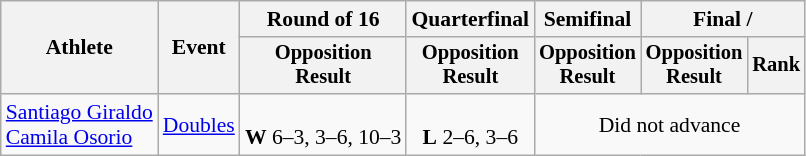<table class=wikitable style=font-size:90%;text-align:center>
<tr>
<th rowspan=2>Athlete</th>
<th rowspan=2>Event</th>
<th>Round of 16</th>
<th>Quarterfinal</th>
<th>Semifinal</th>
<th colspan=2>Final / </th>
</tr>
<tr style=font-size:95%>
<th>Opposition<br>Result</th>
<th>Opposition<br>Result</th>
<th>Opposition<br>Result</th>
<th>Opposition<br>Result</th>
<th>Rank</th>
</tr>
<tr>
<td align=left><a href='#'>Santiago Giraldo</a><br><a href='#'>Camila Osorio</a></td>
<td align=left><a href='#'>Doubles</a></td>
<td><br><strong>W</strong> 6–3, 3–6, 10–3</td>
<td><br><strong>L</strong> 2–6, 3–6</td>
<td colspan=3>Did not advance</td>
</tr>
</table>
